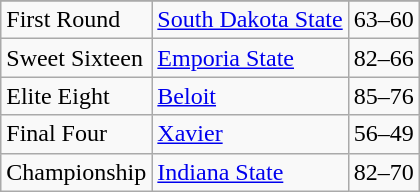<table class= "wikitable">
<tr>
</tr>
<tr>
<td>First Round</td>
<td><a href='#'>South Dakota State</a></td>
<td>63–60</td>
</tr>
<tr>
<td>Sweet Sixteen</td>
<td><a href='#'>Emporia State</a></td>
<td>82–66</td>
</tr>
<tr>
<td>Elite Eight</td>
<td><a href='#'>Beloit</a></td>
<td>85–76</td>
</tr>
<tr>
<td>Final Four</td>
<td><a href='#'>Xavier</a></td>
<td>56–49</td>
</tr>
<tr>
<td>Championship</td>
<td><a href='#'>Indiana State</a></td>
<td>82–70</td>
</tr>
</table>
